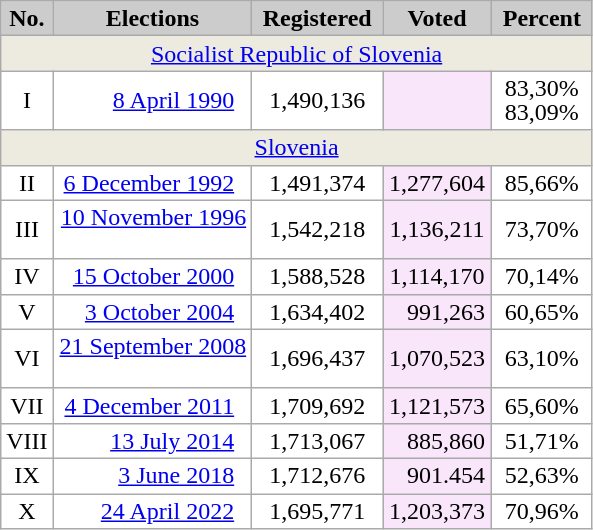<table class="wikitable sortable" style="border: 1px solid #999; background-color:#FFFFFF; line-height:16px; text-align:center">
<tr>
<th style="background-color: #ccc;" width="20">No.</th>
<th style="background-color: #ccc;" width="125">Elections</th>
<th style="background-color: #ccc;" width="80">Registered</th>
<th style="background-color: #ccc;" width="65">Voted</th>
<th style="background-color: #ccc;" width="60">Percent</th>
</tr>
<tr>
<td colspan=5 align=center bgcolor=#EDEAE0><a href='#'>Socialist Republic of Slovenia</a></td>
</tr>
<tr>
<td align=center>I</td>
<td align=right><a href='#'>8 April 1990</a>  </td>
<td align=center>1,490,136</td>
<td align=center bgcolor=#FAE6FA><br></td>
<td align=center>83,30%<br>83,09%</td>
</tr>
<tr>
<td colspan=5 align=center bgcolor=#EDEAE0><a href='#'>Slovenia</a></td>
</tr>
<tr>
<td align=center>II</td>
<td align=right><a href='#'>6 December 1992</a>  </td>
<td align=center>1,491,374</td>
<td align=center bgcolor=#FAE6FA>1,277,604</td>
<td align=center>85,66%</td>
</tr>
<tr>
<td align=center>III</td>
<td align=right><a href='#'>10 November 1996</a>  </td>
<td align=center>1,542,218</td>
<td align=center bgcolor=#FAE6FA>1,136,211</td>
<td align=center>73,70%</td>
</tr>
<tr>
<td align=center>IV</td>
<td align=right><a href='#'>15 October 2000</a>  </td>
<td align=center>1,588,528</td>
<td align=center bgcolor=#FAE6FA>1,114,170</td>
<td align=center>70,14%</td>
</tr>
<tr>
<td align=center>V</td>
<td align=right><a href='#'>3 October 2004</a>  </td>
<td align=center>1,634,402</td>
<td align=center bgcolor=#FAE6FA>   991,263</td>
<td align=center>60,65%</td>
</tr>
<tr>
<td align=center>VI</td>
<td align=right><a href='#'>21 September 2008</a>  </td>
<td align=center>1,696,437</td>
<td align=center bgcolor=#FAE6FA>1,070,523</td>
<td align=center>63,10%</td>
</tr>
<tr>
<td align=center>VII</td>
<td align=right><a href='#'>4 December 2011</a>  </td>
<td align=center>1,709,692</td>
<td align=center bgcolor=#FAE6FA>1,121,573</td>
<td align=center>65,60%</td>
</tr>
<tr>
<td align=center>VIII</td>
<td align=right><a href='#'>13 July 2014</a>  </td>
<td align=center>1,713,067</td>
<td align=center bgcolor=#FAE6FA>   885,860</td>
<td align=center>51,71%</td>
</tr>
<tr>
<td align=center>IX</td>
<td align=right><a href='#'>3 June 2018</a>  </td>
<td align=center>1,712,676</td>
<td align=center bgcolor=#FAE6FA>   901.454</td>
<td align=center>52,63%</td>
</tr>
<tr>
<td align=center>X</td>
<td align=right><a href='#'>24 April 2022</a>  </td>
<td align=center>1,695,771</td>
<td align=center bgcolor=#FAE6FA>1,203,373</td>
<td align=center>70,96%</td>
</tr>
</table>
